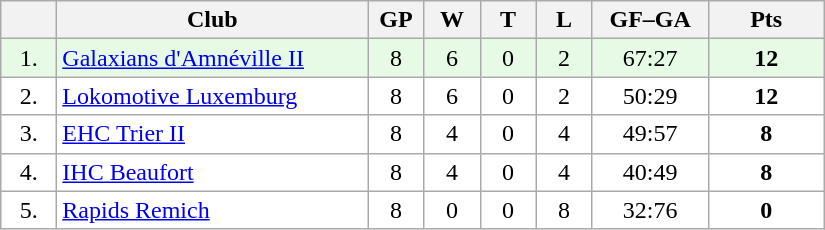<table class="wikitable">
<tr>
<th width="30"></th>
<th width="200">Club</th>
<th width="30">GP</th>
<th width="30">W</th>
<th width="30">T</th>
<th width="30">L</th>
<th width="70">GF–GA</th>
<th width="70">Pts</th>
</tr>
<tr bgcolor="#e6fae6" align="center">
<td>1.</td>
<td align="left"> <a href='#'>Galaxians d'Amnéville II</a></td>
<td>8</td>
<td>6</td>
<td>0</td>
<td>2</td>
<td>67:27</td>
<td><strong>12</strong></td>
</tr>
<tr bgcolor="#FFFFFF" align="center">
<td>2.</td>
<td align="left"> <a href='#'>Lokomotive Luxemburg</a></td>
<td>8</td>
<td>6</td>
<td>0</td>
<td>2</td>
<td>50:29</td>
<td><strong>12</strong></td>
</tr>
<tr bgcolor="#FFFFFF" align="center">
<td>3.</td>
<td align="left"> <a href='#'>EHC Trier II</a></td>
<td>8</td>
<td>4</td>
<td>0</td>
<td>4</td>
<td>49:57</td>
<td><strong>8</strong></td>
</tr>
<tr bgcolor="#FFFFFF" align="center">
<td>4.</td>
<td align="left"> <a href='#'>IHC Beaufort</a></td>
<td>8</td>
<td>4</td>
<td>0</td>
<td>4</td>
<td>40:49</td>
<td><strong>8</strong></td>
</tr>
<tr bgcolor="#FFFFFF" align="center">
<td>5.</td>
<td align="left"> <a href='#'>Rapids Remich</a></td>
<td>8</td>
<td>0</td>
<td>0</td>
<td>8</td>
<td>32:76</td>
<td><strong>0</strong></td>
</tr>
</table>
